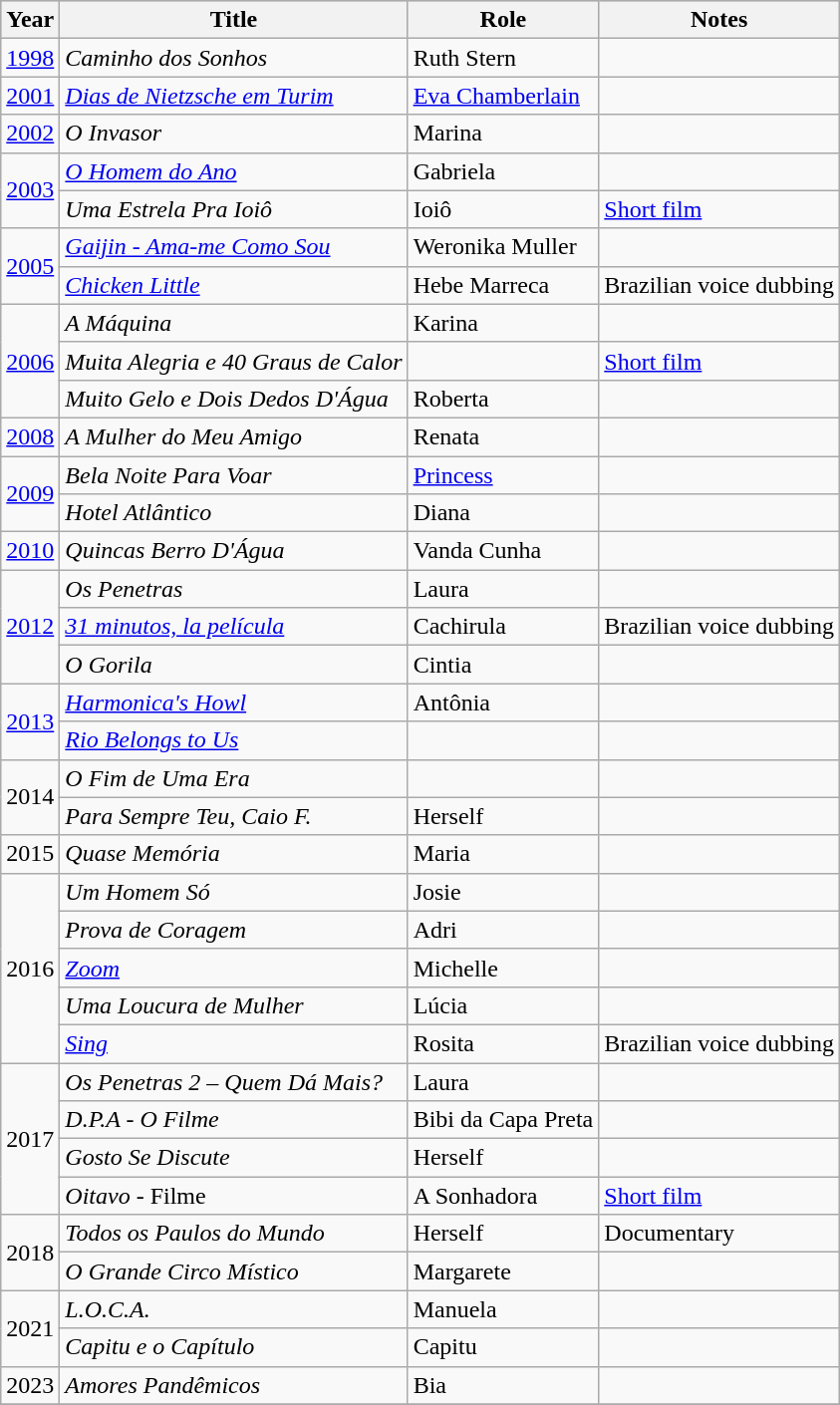<table class="wikitable">
<tr style="background:#ccc;">
<th>Year</th>
<th>Title</th>
<th>Role</th>
<th>Notes</th>
</tr>
<tr>
<td><a href='#'>1998</a></td>
<td><em>Caminho dos Sonhos</em></td>
<td>Ruth Stern</td>
<td></td>
</tr>
<tr>
<td><a href='#'>2001</a></td>
<td><em><a href='#'>Dias de Nietzsche em Turim</a></em></td>
<td><a href='#'>Eva Chamberlain</a></td>
<td></td>
</tr>
<tr>
<td><a href='#'>2002</a></td>
<td><em>O Invasor</em></td>
<td>Marina</td>
<td></td>
</tr>
<tr>
<td rowspan="2"><a href='#'>2003</a></td>
<td><em><a href='#'>O Homem do Ano</a></em></td>
<td>Gabriela</td>
<td></td>
</tr>
<tr>
<td><em>Uma Estrela Pra Ioiô</em></td>
<td>Ioiô</td>
<td><a href='#'>Short film</a></td>
</tr>
<tr>
<td rowspan="2"><a href='#'>2005</a></td>
<td><em><a href='#'>Gaijin - Ama-me Como Sou</a></em></td>
<td>Weronika Muller</td>
<td></td>
</tr>
<tr>
<td><em><a href='#'>Chicken Little</a></em></td>
<td>Hebe Marreca</td>
<td>Brazilian voice dubbing</td>
</tr>
<tr>
<td rowspan="3"><a href='#'>2006</a></td>
<td><em>A Máquina</em></td>
<td>Karina</td>
<td></td>
</tr>
<tr>
<td><em>Muita Alegria e 40 Graus de Calor</em></td>
<td></td>
<td><a href='#'>Short film</a></td>
</tr>
<tr>
<td><em>Muito Gelo e Dois Dedos D'Água</em></td>
<td>Roberta</td>
<td></td>
</tr>
<tr>
<td><a href='#'>2008</a></td>
<td><em>A Mulher do Meu Amigo</em></td>
<td>Renata</td>
<td></td>
</tr>
<tr>
<td rowspan="2"><a href='#'>2009</a></td>
<td><em>Bela Noite Para Voar</em></td>
<td><a href='#'>Princess</a></td>
<td></td>
</tr>
<tr>
<td><em>Hotel Atlântico</em></td>
<td>Diana</td>
<td></td>
</tr>
<tr>
<td><a href='#'>2010</a></td>
<td><em>Quincas Berro D'Água</em></td>
<td>Vanda Cunha</td>
<td></td>
</tr>
<tr>
<td rowspan="3"><a href='#'>2012</a></td>
<td><em>Os Penetras</em></td>
<td>Laura</td>
<td></td>
</tr>
<tr>
<td><em><a href='#'>31 minutos, la película</a></em></td>
<td>Cachirula</td>
<td>Brazilian voice dubbing</td>
</tr>
<tr>
<td><em>O Gorila</em></td>
<td>Cintia</td>
<td></td>
</tr>
<tr>
<td rowspan="2"><a href='#'>2013</a></td>
<td><em><a href='#'>Harmonica's Howl</a></em></td>
<td>Antônia</td>
<td></td>
</tr>
<tr>
<td><em><a href='#'>Rio Belongs to Us</a></em></td>
<td></td>
<td></td>
</tr>
<tr>
<td rowspan="2">2014</td>
<td><em>O Fim de Uma Era</em></td>
<td></td>
<td></td>
</tr>
<tr>
<td><em>Para Sempre Teu, Caio F.</em></td>
<td>Herself</td>
<td></td>
</tr>
<tr>
<td>2015</td>
<td><em>Quase Memória</em></td>
<td>Maria</td>
<td></td>
</tr>
<tr>
<td rowspan="5">2016</td>
<td><em>Um Homem Só</em></td>
<td>Josie</td>
<td></td>
</tr>
<tr>
<td><em>Prova de Coragem</em></td>
<td>Adri</td>
<td></td>
</tr>
<tr>
<td><em><a href='#'>Zoom</a></em></td>
<td>Michelle</td>
<td></td>
</tr>
<tr>
<td><em>Uma Loucura de Mulher</em></td>
<td>Lúcia</td>
<td></td>
</tr>
<tr>
<td><em><a href='#'>Sing</a></em></td>
<td>Rosita</td>
<td>Brazilian voice dubbing</td>
</tr>
<tr>
<td rowspan=4>2017</td>
<td><em>Os Penetras 2 – Quem Dá Mais?</em></td>
<td>Laura</td>
<td></td>
</tr>
<tr>
<td><em>D.P.A - O Filme</em></td>
<td>Bibi da Capa Preta</td>
<td></td>
</tr>
<tr>
<td><em>Gosto Se Discute</em></td>
<td>Herself</td>
<td></td>
</tr>
<tr>
<td><em>Oitavo</em> - Filme</td>
<td>A Sonhadora</td>
<td><a href='#'>Short film</a></td>
</tr>
<tr>
<td rowspan=2>2018</td>
<td><em>Todos os Paulos do Mundo</em></td>
<td>Herself</td>
<td>Documentary</td>
</tr>
<tr>
<td><em>O Grande Circo Místico</em></td>
<td>Margarete</td>
<td></td>
</tr>
<tr>
<td rowspan=2>2021</td>
<td><em>L.O.C.A.</em></td>
<td>Manuela</td>
<td></td>
</tr>
<tr>
<td><em>Capitu e o Capítulo</em></td>
<td>Capitu</td>
<td></td>
</tr>
<tr>
<td>2023</td>
<td><em>Amores Pandêmicos</em></td>
<td>Bia</td>
<td></td>
</tr>
<tr>
</tr>
</table>
